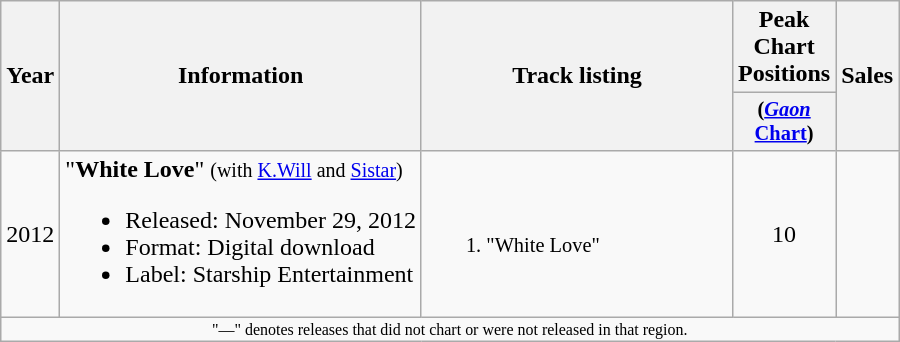<table class="wikitable" ;>
<tr>
<th scope="col" rowspan="2">Year</th>
<th scope="col" rowspan="2">Information</th>
<th !scope="col" rowspan="2" align="left" width="200px">Track listing</th>
<th scope="col" colspan="1">Peak Chart<br>Positions</th>
<th scope="col" rowspan="2">Sales</th>
</tr>
<tr>
<th scope="col" style="width:4em;font-size:85%;">(<em><a href='#'>Gaon</a></em> <a href='#'>Chart</a>)</th>
</tr>
<tr>
<td>2012</td>
<td>"<strong>White Love</strong>" <small>(with <a href='#'>K.Will</a> and <a href='#'>Sistar</a>)</small><br><ul><li>Released: November 29, 2012</li><li>Format: Digital download</li><li>Label: Starship Entertainment</li></ul></td>
<td style="font-size: 85%;"><br><ol><li>"White Love"</li></ol></td>
<td align="center">10</td>
<td></td>
</tr>
<tr>
<td colspan="14" style="text-align:center; font-size:8pt;">"—" denotes releases that did not chart or were not released in that region.</td>
</tr>
</table>
